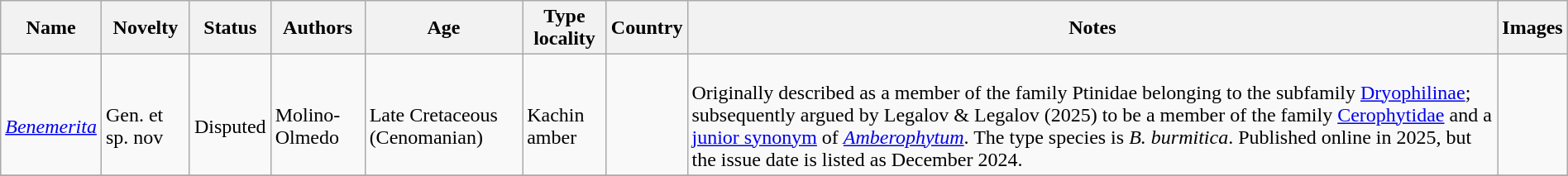<table class="wikitable sortable" align="center" width="100%">
<tr>
<th>Name</th>
<th>Novelty</th>
<th>Status</th>
<th>Authors</th>
<th>Age</th>
<th>Type locality</th>
<th>Country</th>
<th>Notes</th>
<th>Images</th>
</tr>
<tr>
<td><br><em><a href='#'>Benemerita</a></em></td>
<td><br>Gen. et sp. nov</td>
<td><br>Disputed</td>
<td><br>Molino-Olmedo</td>
<td><br>Late Cretaceous (Cenomanian)</td>
<td><br>Kachin amber</td>
<td><br></td>
<td><br>Originally described as a member of the family Ptinidae belonging to the subfamily <a href='#'>Dryophilinae</a>; subsequently argued by Legalov & Legalov (2025) to be a member of the family <a href='#'>Cerophytidae</a> and a <a href='#'>junior synonym</a> of <em><a href='#'>Amberophytum</a></em>. The type species is <em>B. burmitica</em>. Published online in 2025, but the issue date is listed as December 2024.</td>
<td></td>
</tr>
<tr>
</tr>
</table>
